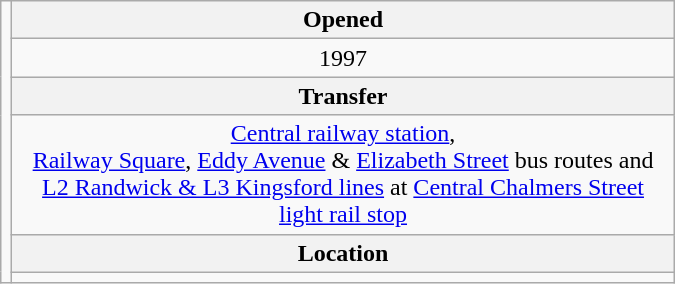<table class=wikitable style="text-align: center; width: 450px; float:right">
<tr>
<td rowspan="6"></td>
<th>Opened</th>
</tr>
<tr>
<td>1997</td>
</tr>
<tr>
<th>Transfer</th>
</tr>
<tr>
<td><a href='#'>Central railway station</a>,<br><a href='#'>Railway Square</a>, <a href='#'>Eddy Avenue</a> & <a href='#'>Elizabeth Street</a> bus routes and <a href='#'>L2 Randwick & L3 Kingsford lines</a> at <a href='#'>Central Chalmers Street light rail stop</a></td>
</tr>
<tr>
<th>Location</th>
</tr>
<tr>
<td></td>
</tr>
</table>
